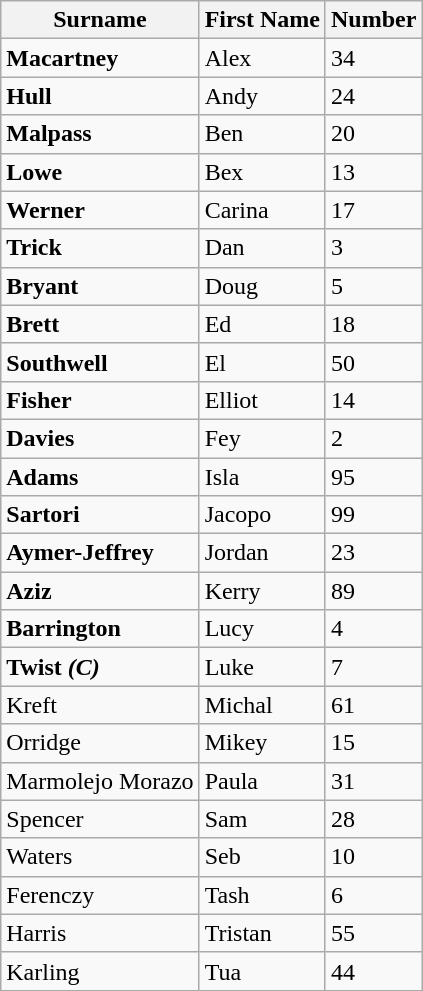<table class="wikitable sortable mw-collapsible mw-collapsed">
<tr>
<th>Surname</th>
<th>First Name</th>
<th>Number</th>
</tr>
<tr>
<td><strong>Macartney</strong></td>
<td>Alex</td>
<td>34</td>
</tr>
<tr>
<td><strong>Hull</strong></td>
<td>Andy</td>
<td>24</td>
</tr>
<tr>
<td><strong>Malpass</strong></td>
<td>Ben</td>
<td>20</td>
</tr>
<tr>
<td><strong>Lowe</strong></td>
<td>Bex</td>
<td>13</td>
</tr>
<tr>
<td><strong>Werner</strong></td>
<td>Carina</td>
<td>17</td>
</tr>
<tr>
<td><strong>Trick</strong></td>
<td>Dan</td>
<td>3</td>
</tr>
<tr>
<td><strong>Bryant</strong></td>
<td>Doug</td>
<td>5</td>
</tr>
<tr>
<td><strong>Brett</strong></td>
<td>Ed</td>
<td>18</td>
</tr>
<tr>
<td><strong>Southwell</strong></td>
<td>El</td>
<td>50</td>
</tr>
<tr>
<td><strong>Fisher</strong></td>
<td>Elliot</td>
<td>14</td>
</tr>
<tr>
<td><strong>Davies</strong></td>
<td>Fey</td>
<td>2</td>
</tr>
<tr>
<td><strong>Adams</strong></td>
<td>Isla</td>
<td>95</td>
</tr>
<tr>
<td><strong>Sartori</strong></td>
<td>Jacopo</td>
<td>99</td>
</tr>
<tr>
<td><strong>Aymer-Jeffrey</strong></td>
<td>Jordan</td>
<td>23</td>
</tr>
<tr>
<td><strong>Aziz</strong></td>
<td>Kerry</td>
<td>89</td>
</tr>
<tr>
<td><strong>Barrington</strong></td>
<td>Lucy</td>
<td>4</td>
</tr>
<tr>
<td><strong>Twist <em>(C)<strong><em></td>
<td>Luke</td>
<td>7</td>
</tr>
<tr>
<td></strong>Kreft<strong></td>
<td>Michal</td>
<td>61</td>
</tr>
<tr>
<td></strong>Orridge<strong></td>
<td>Mikey</td>
<td>15</td>
</tr>
<tr>
<td></strong>Marmolejo Morazo<strong></td>
<td>Paula</td>
<td>31</td>
</tr>
<tr>
<td></strong>Spencer<strong></td>
<td>Sam</td>
<td>28</td>
</tr>
<tr>
<td></strong>Waters<strong></td>
<td>Seb</td>
<td>10</td>
</tr>
<tr>
<td></strong>Ferenczy<strong></td>
<td>Tash</td>
<td>6</td>
</tr>
<tr>
<td></strong>Harris<strong></td>
<td>Tristan</td>
<td>55</td>
</tr>
<tr>
<td></strong>Karling<strong></td>
<td>Tua</td>
<td>44</td>
</tr>
</table>
